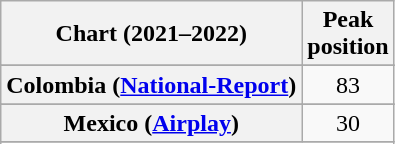<table class="wikitable sortable plainrowheaders" style="text-align:center">
<tr>
<th scope="col">Chart (2021–2022)</th>
<th scope="col">Peak<br>position</th>
</tr>
<tr>
</tr>
<tr>
<th scope="row">Colombia (<a href='#'>National-Report</a>)</th>
<td>83</td>
</tr>
<tr>
</tr>
<tr>
<th scope="row">Mexico (<a href='#'>Airplay</a>)</th>
<td>30</td>
</tr>
<tr>
</tr>
<tr>
</tr>
</table>
